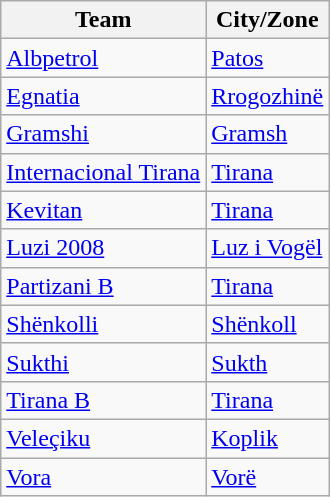<table class="wikitable sortable">
<tr>
<th>Team</th>
<th>City/Zone</th>
</tr>
<tr>
<td><a href='#'>Albpetrol</a></td>
<td><a href='#'>Patos</a></td>
</tr>
<tr>
<td><a href='#'>Egnatia</a></td>
<td><a href='#'>Rrogozhinë</a></td>
</tr>
<tr>
<td><a href='#'>Gramshi</a></td>
<td><a href='#'>Gramsh</a></td>
</tr>
<tr>
<td><a href='#'>Internacional Tirana</a></td>
<td><a href='#'>Tirana</a></td>
</tr>
<tr>
<td><a href='#'>Kevitan</a></td>
<td><a href='#'>Tirana</a></td>
</tr>
<tr>
<td><a href='#'>Luzi 2008</a></td>
<td><a href='#'>Luz i Vogël</a></td>
</tr>
<tr>
<td><a href='#'>Partizani B</a></td>
<td><a href='#'>Tirana</a></td>
</tr>
<tr>
<td><a href='#'>Shënkolli</a></td>
<td><a href='#'>Shënkoll</a></td>
</tr>
<tr>
<td><a href='#'>Sukthi</a></td>
<td><a href='#'>Sukth</a></td>
</tr>
<tr>
<td><a href='#'>Tirana B</a></td>
<td><a href='#'>Tirana</a></td>
</tr>
<tr>
<td><a href='#'>Veleçiku</a></td>
<td><a href='#'>Koplik</a></td>
</tr>
<tr>
<td><a href='#'>Vora</a></td>
<td><a href='#'>Vorë</a></td>
</tr>
</table>
